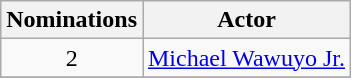<table class="wikitable" style="text-align: center;">
<tr>
<th scope="col" width="55">Nominations</th>
<th scope="col" align="center">Actor</th>
</tr>
<tr>
<td rowspan="1" style="text-align:center;">2</td>
<td><a href='#'>Michael Wawuyo Jr.</a></td>
</tr>
<tr>
</tr>
</table>
